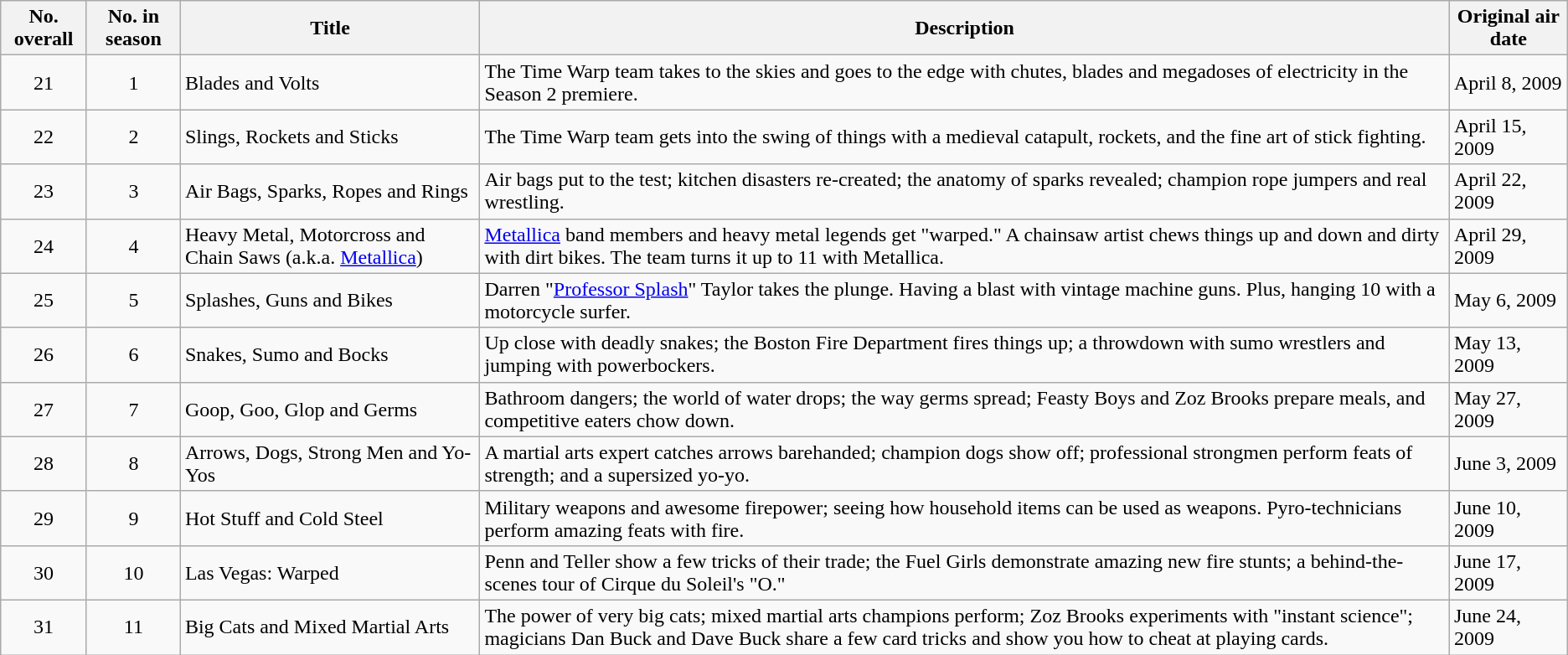<table class="wikitable" border="1">
<tr>
<th>No. overall</th>
<th>No. in season</th>
<th>Title</th>
<th>Description</th>
<th>Original air date</th>
</tr>
<tr>
<td align="center">21</td>
<td align="center">1</td>
<td>Blades and Volts</td>
<td>The Time Warp team takes to the skies and goes to the edge with chutes, blades and megadoses of electricity in the Season 2 premiere.</td>
<td>April 8, 2009</td>
</tr>
<tr>
<td align="center">22</td>
<td align="center">2</td>
<td>Slings, Rockets and Sticks</td>
<td>The Time Warp team gets into the swing of things with a medieval catapult, rockets, and the fine art of stick fighting.</td>
<td>April 15, 2009</td>
</tr>
<tr>
<td align="center">23</td>
<td align="center">3</td>
<td>Air Bags, Sparks, Ropes and Rings</td>
<td>Air bags put to the test; kitchen disasters re-created; the anatomy of sparks revealed; champion rope jumpers and real wrestling.</td>
<td>April 22, 2009</td>
</tr>
<tr>
<td align="center">24</td>
<td align="center">4</td>
<td>Heavy Metal, Motorcross and Chain Saws (a.k.a. <a href='#'>Metallica</a>)</td>
<td><a href='#'>Metallica</a> band members and heavy metal legends get "warped." A chainsaw artist chews things up and down and dirty with dirt bikes. The team turns it up to 11 with Metallica.</td>
<td>April 29, 2009</td>
</tr>
<tr>
<td align="center">25</td>
<td align="center">5</td>
<td>Splashes, Guns and Bikes</td>
<td>Darren "<a href='#'>Professor Splash</a>" Taylor takes the plunge. Having a blast with vintage machine guns. Plus, hanging 10 with a motorcycle surfer.</td>
<td>May 6, 2009</td>
</tr>
<tr>
<td align="center">26</td>
<td align="center">6</td>
<td>Snakes, Sumo and Bocks</td>
<td>Up close with deadly snakes; the Boston Fire Department fires things up; a throwdown with sumo wrestlers and jumping with powerbockers.</td>
<td>May 13, 2009</td>
</tr>
<tr>
<td align="center">27</td>
<td align="center">7</td>
<td>Goop, Goo, Glop and Germs</td>
<td>Bathroom dangers; the world of water drops; the way germs spread; Feasty Boys and Zoz Brooks prepare meals, and competitive eaters chow down.</td>
<td>May 27, 2009</td>
</tr>
<tr>
<td align="center">28</td>
<td align="center">8</td>
<td>Arrows, Dogs, Strong Men and Yo-Yos</td>
<td>A martial arts expert catches arrows barehanded; champion dogs show off; professional strongmen perform feats of strength; and a supersized yo-yo.</td>
<td>June 3, 2009</td>
</tr>
<tr>
<td align="center">29</td>
<td align="center">9</td>
<td>Hot Stuff and Cold Steel</td>
<td>Military weapons and awesome firepower; seeing how household items can be used as weapons. Pyro-technicians perform amazing feats with fire.</td>
<td>June 10, 2009</td>
</tr>
<tr>
<td align="center">30</td>
<td align="center">10</td>
<td>Las Vegas: Warped</td>
<td>Penn and Teller show a few tricks of their trade; the Fuel Girls demonstrate amazing new fire stunts; a behind-the-scenes tour of Cirque du Soleil's "O."</td>
<td>June 17, 2009</td>
</tr>
<tr>
<td align="center">31</td>
<td align="center">11</td>
<td>Big Cats and Mixed Martial Arts</td>
<td>The power of very big cats; mixed martial arts champions perform; Zoz Brooks experiments with "instant science"; magicians Dan Buck and Dave Buck share a few card tricks and show you how to cheat at playing cards.</td>
<td>June 24, 2009</td>
</tr>
</table>
